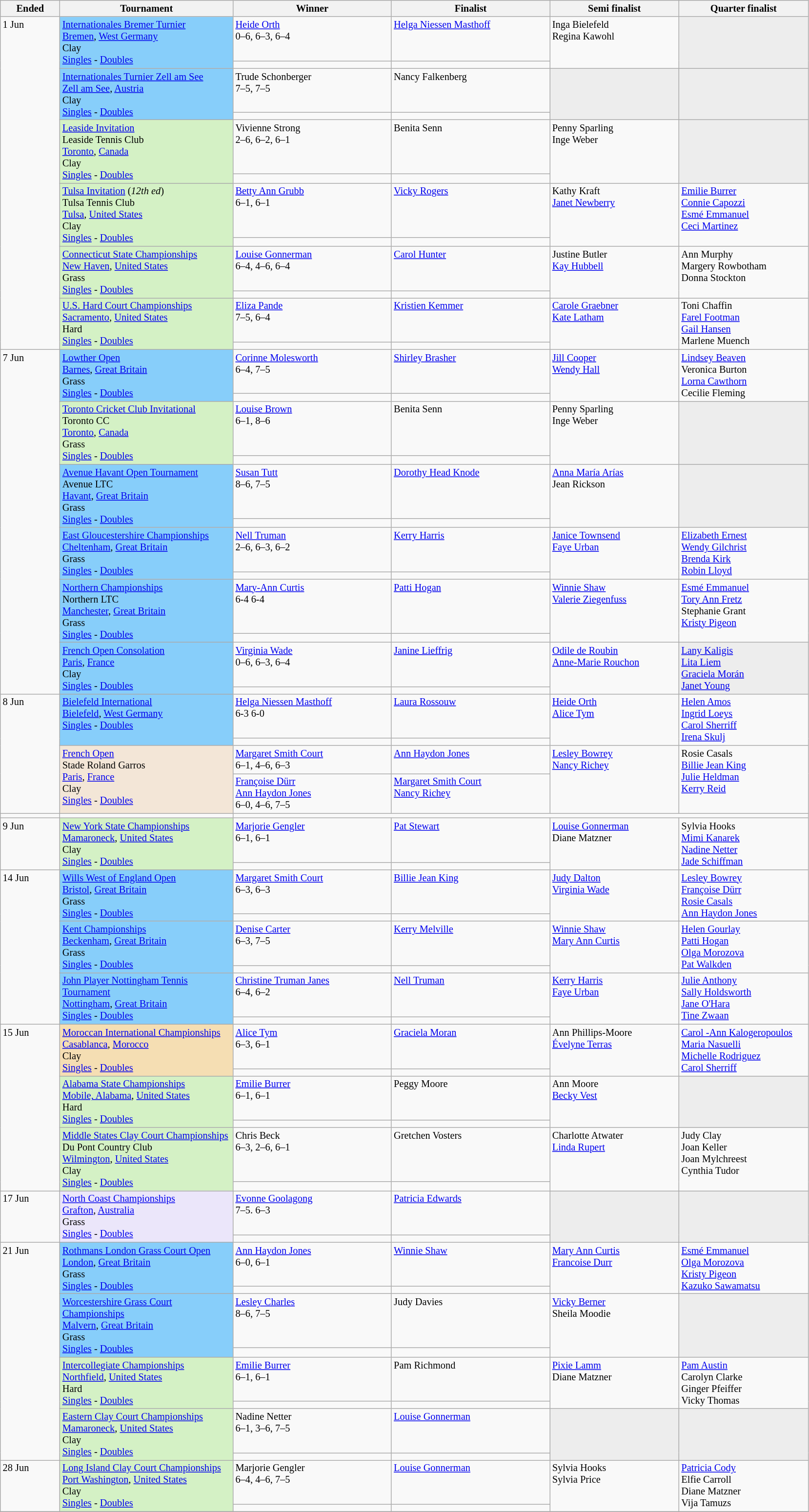<table class="wikitable" style="font-size:85%;">
<tr>
<th width="75">Ended</th>
<th width="230">Tournament</th>
<th width="210">Winner</th>
<th width="210">Finalist</th>
<th width="170">Semi finalist</th>
<th width="170">Quarter finalist</th>
</tr>
<tr valign=top>
<td rowspan=12>1 Jun</td>
<td style="background:#87CEFA;" rowspan=2><a href='#'>Internationales Bremer Turnier</a><br><a href='#'>Bremen</a>, <a href='#'>West Germany</a><br>Clay<br><a href='#'>Singles</a> - <a href='#'>Doubles</a></td>
<td> <a href='#'>Heide Orth</a><br>0–6, 6–3, 6–4</td>
<td> <a href='#'>Helga Niessen Masthoff</a></td>
<td rowspan=2> Inga Bielefeld<br> Regina Kawohl</td>
<td style="background:#ededed;" rowspan=2></td>
</tr>
<tr valign=top>
<td></td>
<td></td>
</tr>
<tr valign=top>
<td style="background:#87CEFA;" rowspan=2><a href='#'>Internationales Turnier Zell am See</a><br><a href='#'>Zell am See</a>, <a href='#'>Austria</a><br>Clay<br><a href='#'>Singles</a> - <a href='#'>Doubles</a></td>
<td> Trude Schonberger <br>7–5, 7–5</td>
<td> Nancy Falkenberg</td>
<td style="background:#ededed;" rowspan=2></td>
<td style="background:#ededed;" rowspan=2></td>
</tr>
<tr valign=top>
<td></td>
<td></td>
</tr>
<tr valign=top>
<td style="background:#D4F1C5;"  rowspan=2><a href='#'>Leaside Invitation</a><br>Leaside Tennis Club<br><a href='#'>Toronto</a>, <a href='#'>Canada</a><br>Clay<br><a href='#'>Singles</a> - <a href='#'>Doubles</a></td>
<td> Vivienne Strong<br>2–6, 6–2, 6–1</td>
<td> Benita Senn</td>
<td rowspan=2> Penny Sparling<br> Inge Weber</td>
<td style="background:#ededed;" rowspan=2></td>
</tr>
<tr valign=top>
<td></td>
<td></td>
</tr>
<tr valign=top>
<td style="background:#D4F1C5;"  rowspan=2><a href='#'>Tulsa Invitation</a> (<em>12th ed</em>)<br>Tulsa Tennis Club<br><a href='#'>Tulsa</a>, <a href='#'>United States</a><br>Clay<br><a href='#'>Singles</a> - <a href='#'>Doubles</a></td>
<td> <a href='#'>Betty Ann Grubb</a><br>6–1, 6–1</td>
<td> <a href='#'>Vicky Rogers</a></td>
<td rowspan=2>  Kathy Kraft <br> <a href='#'>Janet Newberry</a></td>
<td rowspan=2> <a href='#'>Emilie Burrer</a> <br> <a href='#'>Connie Capozzi</a><br>   <a href='#'>Esmé Emmanuel</a><br>  <a href='#'>Ceci Martinez</a></td>
</tr>
<tr valign=top>
<td></td>
<td></td>
</tr>
<tr valign=top>
<td style="background:#D4F1C5;"  rowspan=2><a href='#'>Connecticut State Championships</a><br><a href='#'>New Haven</a>, <a href='#'>United States</a><br>Grass<br><a href='#'>Singles</a> - <a href='#'>Doubles</a></td>
<td> <a href='#'>Louise Gonnerman</a><br> 6–4, 4–6, 6–4</td>
<td>  <a href='#'>Carol Hunter</a></td>
<td rowspan=2> Justine Butler <br>  <a href='#'>Kay Hubbell</a></td>
<td rowspan=2> Ann Murphy  <br>  Margery Rowbotham  <br>  Donna Stockton</td>
</tr>
<tr valign=top>
<td></td>
<td></td>
</tr>
<tr valign=top>
<td style="background:#D4F1C5;"  rowspan=2><a href='#'>U.S. Hard Court Championships</a><br><a href='#'>Sacramento</a>, <a href='#'>United States</a><br>Hard<br><a href='#'>Singles</a> - <a href='#'>Doubles</a></td>
<td> <a href='#'>Eliza Pande</a><br>7–5, 6–4</td>
<td> <a href='#'>Kristien Kemmer</a></td>
<td rowspan=2> <a href='#'>Carole Graebner</a><br> <a href='#'>Kate Latham</a></td>
<td rowspan=2> Toni Chaffin <br> <a href='#'>Farel Footman</a><br> <a href='#'>Gail Hansen</a> <br> Marlene Muench</td>
</tr>
<tr valign=top>
<td></td>
<td></td>
</tr>
<tr valign=top>
<td rowspan=12>7 Jun</td>
<td style="background:#87CEFA;" rowspan=2><a href='#'>Lowther Open</a><br><a href='#'>Barnes</a>, <a href='#'>Great Britain</a><br>Grass<br><a href='#'>Singles</a> - <a href='#'>Doubles</a></td>
<td> <a href='#'>Corinne Molesworth</a><br>6–4, 7–5</td>
<td> <a href='#'>Shirley Brasher</a></td>
<td rowspan=2> <a href='#'>Jill Cooper</a> <br>  <a href='#'>Wendy Hall</a></td>
<td rowspan=2> <a href='#'>Lindsey Beaven</a> <br> Veronica Burton <br> <a href='#'>Lorna Cawthorn</a><br> Cecilie Fleming</td>
</tr>
<tr valign=top>
<td></td>
<td></td>
</tr>
<tr valign=top>
<td style="background:#D4F1C5;"  rowspan=2><a href='#'>Toronto Cricket Club Invitational</a><br>Toronto CC<br><a href='#'>Toronto</a>, <a href='#'>Canada</a><br>Grass<br><a href='#'>Singles</a> - <a href='#'>Doubles</a></td>
<td> <a href='#'>Louise Brown</a><br>6–1, 8–6</td>
<td> Benita Senn</td>
<td rowspan=2> Penny Sparling<br> Inge Weber</td>
<td style="background:#ededed;" rowspan=2></td>
</tr>
<tr valign=top>
<td></td>
<td></td>
</tr>
<tr valign=top>
<td style="background:#87CEFA;" rowspan=2><a href='#'>Avenue Havant Open Tournament</a><br>Avenue LTC<br><a href='#'>Havant</a>, <a href='#'>Great Britain</a><br>Grass<br><a href='#'>Singles</a> - <a href='#'>Doubles</a></td>
<td> <a href='#'>Susan Tutt</a><br>8–6, 7–5</td>
<td> <a href='#'>Dorothy Head Knode</a></td>
<td rowspan=2> <a href='#'>Anna María Arías</a> <br>  Jean Rickson</td>
<td style="background:#ededed;" rowspan=2></td>
</tr>
<tr valign=top>
<td></td>
<td></td>
</tr>
<tr valign=top>
<td style="background:#87CEFA;" rowspan=2><a href='#'>East Gloucestershire Championships</a><br> <a href='#'>Cheltenham</a>, <a href='#'>Great Britain</a><br>Grass<br><a href='#'>Singles</a> - <a href='#'>Doubles</a></td>
<td> <a href='#'>Nell Truman</a><br>2–6, 6–3, 6–2</td>
<td> <a href='#'>Kerry Harris</a></td>
<td rowspan=2>  <a href='#'>Janice Townsend</a> <br> <a href='#'>Faye Urban</a></td>
<td rowspan=2> <a href='#'>Elizabeth Ernest</a> <br>  <a href='#'>Wendy Gilchrist</a><br> <a href='#'>Brenda Kirk</a><br>  <a href='#'>Robin Lloyd</a></td>
</tr>
<tr valign=top>
<td></td>
<td></td>
</tr>
<tr valign=top>
<td style="background:#87CEFA;" rowspan=2><a href='#'>Northern Championships</a><br>Northern LTC<br><a href='#'>Manchester</a>, <a href='#'>Great Britain</a><br>Grass<br><a href='#'>Singles</a> - <a href='#'>Doubles</a></td>
<td> <a href='#'>Mary-Ann Curtis</a><br>6-4 6-4</td>
<td> <a href='#'>Patti Hogan</a></td>
<td rowspan=2> <a href='#'>Winnie Shaw</a> <br> <a href='#'>Valerie Ziegenfuss</a></td>
<td rowspan=2>  <a href='#'>Esmé Emmanuel</a> <br>  <a href='#'>Tory Ann Fretz</a> <br> Stephanie Grant<br> <a href='#'>Kristy Pigeon</a></td>
</tr>
<tr valign=top>
<td></td>
<td></td>
</tr>
<tr valign=top>
<td style="background:#87CEFA;" rowspan=2><a href='#'>French Open Consolation</a><br><a href='#'>Paris</a>, <a href='#'>France</a><br>Clay<br><a href='#'>Singles</a> - <a href='#'>Doubles</a></td>
<td> <a href='#'>Virginia Wade</a><br>0–6, 6–3, 6–4</td>
<td> <a href='#'>Janine Lieffrig</a></td>
<td rowspan=2> <a href='#'>Odile de Roubin</a><br> <a href='#'>Anne-Marie Rouchon</a></td>
<td style="background:#ededed;" rowspan=2> <a href='#'>Lany Kaligis</a> <br> <a href='#'>Lita Liem</a> <br>  <a href='#'>Graciela Morán</a> <br> <a href='#'>Janet Young</a></td>
</tr>
<tr valign=top>
<td></td>
<td></td>
</tr>
<tr valign=top>
<td rowspan=4>8 Jun</td>
<td style="background:#87CEFA;" rowspan=2><a href='#'>Bielefeld International</a><br> <a href='#'>Bielefeld</a>, <a href='#'>West Germany</a><br><a href='#'>Singles</a> - <a href='#'>Doubles</a></td>
<td> <a href='#'>Helga Niessen Masthoff</a><br>6-3 6-0</td>
<td> <a href='#'>Laura Rossouw</a></td>
<td rowspan=2> <a href='#'>Heide Orth</a><br> <a href='#'>Alice Tym</a></td>
<td rowspan=2> <a href='#'>Helen Amos</a><br> <a href='#'>Ingrid Loeys</a><br> <a href='#'>Carol Sherriff</a> <br> <a href='#'>Irena Skulj</a></td>
</tr>
<tr valign=top>
<td></td>
<td></td>
</tr>
<tr valign=top>
<td style="background:#F3E6D7" rowspan=2><a href='#'>French Open</a><br>Stade Roland Garros<br><a href='#'>Paris</a>, <a href='#'>France</a><br>Clay<br><a href='#'>Singles</a> - <a href='#'>Doubles</a></td>
<td> <a href='#'>Margaret Smith Court</a><br>6–1, 4–6, 6–3</td>
<td> <a href='#'>Ann Haydon Jones</a></td>
<td rowspan=2> <a href='#'>Lesley Bowrey</a><br> <a href='#'>Nancy Richey</a></td>
<td rowspan=2> Rosie Casals  <br> <a href='#'>Billie Jean King</a><br> <a href='#'>Julie Heldman</a><br> <a href='#'>Kerry Reid</a></td>
</tr>
<tr valign=top>
<td> <a href='#'>Françoise Dürr</a><br> <a href='#'>Ann Haydon Jones</a> <br>6–0, 4–6, 7–5</td>
<td> <a href='#'>Margaret Smith Court</a><br> <a href='#'>Nancy Richey</a></td>
</tr>
<tr valign=top>
<td></td>
<td></td>
</tr>
<tr valign=top>
<td rowspan=2>9 Jun</td>
<td style="background:#D4F1C5;"  rowspan=2><a href='#'>New York State Championships</a><br><a href='#'>Mamaroneck</a>, <a href='#'>United States</a><br>Clay<br><a href='#'>Singles</a> - <a href='#'>Doubles</a></td>
<td> <a href='#'>Marjorie Gengler</a><br> 6–1, 6–1</td>
<td> <a href='#'>Pat Stewart</a></td>
<td rowspan=2> <a href='#'>Louise Gonnerman</a><br>  Diane Matzner</td>
<td rowspan=2> 	Sylvia Hooks <br>  <a href='#'>Mimi Kanarek</a> <br>  <a href='#'>Nadine Netter</a> <br>  <a href='#'>Jade Schiffman</a></td>
</tr>
<tr valign=top>
<td></td>
<td></td>
</tr>
<tr valign=top>
<td rowspan=6>14 Jun</td>
<td style="background:#87CEFA;" rowspan=2><a href='#'>Wills West of England Open</a><br> <a href='#'>Bristol</a>, <a href='#'>Great Britain</a><br>Grass<br><a href='#'>Singles</a> - <a href='#'>Doubles</a></td>
<td> <a href='#'>Margaret Smith Court</a><br>6–3, 6–3</td>
<td> <a href='#'>Billie Jean King</a></td>
<td rowspan=2> <a href='#'>Judy Dalton</a> <br>  <a href='#'>Virginia Wade</a></td>
<td rowspan=2> <a href='#'>Lesley Bowrey</a><br>  <a href='#'>Françoise Dürr</a><br> <a href='#'>Rosie Casals</a> <br> <a href='#'>Ann Haydon Jones</a></td>
</tr>
<tr valign=top>
<td></td>
<td></td>
</tr>
<tr valign=top>
<td style="background:#87CEFA;" rowspan=2><a href='#'>Kent Championships</a><br> <a href='#'>Beckenham</a>, <a href='#'>Great Britain</a><br>Grass<br><a href='#'>Singles</a> - <a href='#'>Doubles</a></td>
<td> <a href='#'>Denise Carter</a><br>6–3, 7–5</td>
<td> <a href='#'>Kerry Melville</a></td>
<td rowspan=2> <a href='#'>Winnie Shaw</a><br>  <a href='#'>Mary Ann Curtis</a></td>
<td rowspan=2> <a href='#'>Helen Gourlay</a> <br>  <a href='#'>Patti Hogan</a> <br> <a href='#'>Olga Morozova</a><br> <a href='#'>Pat Walkden</a></td>
</tr>
<tr valign=top>
<td></td>
<td></td>
</tr>
<tr valign=top>
<td style="background:#87CEFA;" rowspan=2><a href='#'>John Player Nottingham Tennis Tournament</a><br> <a href='#'>Nottingham</a>, <a href='#'>Great Britain</a><br><a href='#'>Singles</a> - <a href='#'>Doubles</a></td>
<td> <a href='#'>Christine Truman Janes</a><br>6–4, 6–2</td>
<td> <a href='#'>Nell Truman</a></td>
<td rowspan=2> <a href='#'>Kerry Harris</a><br>  <a href='#'>Faye Urban</a></td>
<td rowspan=2> <a href='#'>Julie Anthony</a><br> <a href='#'>Sally Holdsworth</a><br> <a href='#'>Jane O'Hara</a><br> <a href='#'>Tine Zwaan</a></td>
</tr>
<tr valign=top>
<td></td>
<td></td>
</tr>
<tr valign=top>
<td rowspan=6>15 Jun</td>
<td style="background:#F5DEB3;" rowspan=2><a href='#'>Moroccan International Championships</a><br><a href='#'>Casablanca</a>, <a href='#'>Morocco</a><br>Clay<br><a href='#'>Singles</a> - <a href='#'>Doubles</a></td>
<td> <a href='#'>Alice Tym</a><br>6–3, 6–1</td>
<td> <a href='#'>Graciela Moran</a></td>
<td rowspan=2> Ann Phillips-Moore<br> <a href='#'>Évelyne Terras</a></td>
<td rowspan=2> <a href='#'>Carol -Ann Kalogeropoulos</a> <br> <a href='#'>Maria Nasuelli</a><br> <a href='#'>Michelle Rodriguez</a> <br> <a href='#'>Carol Sherriff</a></td>
</tr>
<tr valign=top>
<td></td>
<td></td>
</tr>
<tr valign=top>
<td style="background:#D4F1C5;"  rowspan=2><a href='#'>Alabama State Championships</a><br> <a href='#'>Mobile, Alabama</a>, <a href='#'>United States</a><br>Hard<br><a href='#'>Singles</a> - <a href='#'>Doubles</a></td>
<td> <a href='#'>Emilie Burrer</a><br> 6–1, 6–1</td>
<td> Peggy Moore</td>
<td rowspan=2> Ann Moore<br>  <a href='#'>Becky Vest</a></td>
<td style="background:#ededed;" rowspan=2></td>
</tr>
<tr valign=top>
<td></td>
<td></td>
</tr>
<tr valign=top>
<td style="background:#D4F1C5;"  rowspan=2><a href='#'>Middle States Clay Court Championships</a><br>Du Pont Country Club<br><a href='#'>Wilmington</a>, <a href='#'>United States</a><br>Clay<br><a href='#'>Singles</a> - <a href='#'>Doubles</a></td>
<td>  Chris Beck<br> 6–3, 2–6, 6–1</td>
<td> Gretchen Vosters</td>
<td rowspan=2> Charlotte Atwater<br>  <a href='#'>Linda Rupert</a></td>
<td rowspan=2> Judy Clay<br>  Joan Keller <br> Joan Mylchreest <br> Cynthia Tudor</td>
</tr>
<tr valign=top>
<td></td>
<td></td>
</tr>
<tr valign=top>
<td rowspan=2>17 Jun</td>
<td style="background:#ebe6fa;" rowspan=2><a href='#'>North Coast Championships</a><br><a href='#'>Grafton</a>, <a href='#'>Australia</a><br>Grass<br><a href='#'>Singles</a> - <a href='#'>Doubles</a></td>
<td> <a href='#'>Evonne Goolagong</a><br>7–5. 6–3</td>
<td> <a href='#'>Patricia Edwards</a></td>
<td style="background:#ededed;" rowspan=2></td>
<td style="background:#ededed;" rowspan=2></td>
</tr>
<tr valign=top>
<td></td>
<td></td>
</tr>
<tr valign=top>
<td rowspan=8>21 Jun</td>
<td style="background:#87CEFA;" rowspan=2><a href='#'>Rothmans London Grass Court Open</a><br><a href='#'>London</a>, <a href='#'>Great Britain</a><br>Grass<br><a href='#'>Singles</a> - <a href='#'>Doubles</a></td>
<td> <a href='#'>Ann Haydon Jones</a><br>6–0, 6–1</td>
<td> <a href='#'>Winnie Shaw</a></td>
<td rowspan=2> <a href='#'>Mary Ann Curtis</a> <br> <a href='#'>Francoise Durr</a></td>
<td rowspan=2> <a href='#'>Esmé Emmanuel</a><br> <a href='#'>Olga Morozova</a><br> <a href='#'>Kristy Pigeon</a><br> <a href='#'>Kazuko Sawamatsu</a></td>
</tr>
<tr valign=top>
<td></td>
<td></td>
</tr>
<tr valign=top>
<td style="background:#87CEFA;" rowspan=2><a href='#'>Worcestershire Grass Court Championships</a><br><a href='#'>Malvern</a>, <a href='#'>Great Britain</a><br>Grass<br><a href='#'>Singles</a> - <a href='#'>Doubles</a></td>
<td>  <a href='#'>Lesley Charles</a><br>8–6, 7–5</td>
<td> Judy Davies</td>
<td rowspan=2> <a href='#'>Vicky Berner</a><br> Sheila Moodie</td>
<td style="background:#ededed;" rowspan=2></td>
</tr>
<tr valign=top>
<td></td>
<td></td>
</tr>
<tr valign=top>
<td style="background:#D4F1C5;"  rowspan=2><a href='#'>Intercollegiate Championships</a><br> <a href='#'>Northfield</a>, <a href='#'>United States</a><br>Hard<br><a href='#'>Singles</a> - <a href='#'>Doubles</a></td>
<td> <a href='#'>Emilie Burrer</a><br> 6–1, 6–1</td>
<td> Pam Richmond</td>
<td rowspan=2> <a href='#'>Pixie Lamm</a><br>  Diane Matzner</td>
<td rowspan=2> <a href='#'>Pam Austin</a>	<br> Carolyn Clarke <br> Ginger Pfeiffer <br> Vicky Thomas</td>
</tr>
<tr valign=top>
<td></td>
<td></td>
</tr>
<tr valign=top>
<td style="background:#D4F1C5;" rowspan=2><a href='#'>Eastern Clay Court Championships</a><br><a href='#'>Mamaroneck</a>, <a href='#'>United States</a><br>Clay<br><a href='#'>Singles</a> - <a href='#'>Doubles</a></td>
<td> Nadine Netter<br>6–1, 3–6, 7–5</td>
<td> <a href='#'>Louise Gonnerman</a></td>
<td style="background:#ededed;" rowspan=2></td>
<td style="background:#ededed;" rowspan=2></td>
</tr>
<tr valign=top>
<td></td>
<td></td>
</tr>
<tr valign=top>
<td rowspan=2>28 Jun</td>
<td style="background:#D4F1C5;" rowspan=2><a href='#'>Long Island Clay Court Championships</a><br><a href='#'>Port Washington</a>, <a href='#'>United States</a><br>Clay<br><a href='#'>Singles</a> - <a href='#'>Doubles</a></td>
<td> Marjorie Gengler<br>6–4, 4–6, 7–5</td>
<td> <a href='#'>Louise Gonnerman</a></td>
<td rowspan=2> Sylvia Hooks<br> Sylvia Price</td>
<td rowspan=2> <a href='#'>Patricia Cody</a> <br> Elfie Carroll<br> Diane Matzner <br> Vija Tamuzs</td>
</tr>
<tr valign=top>
<td></td>
<td></td>
</tr>
<tr valign=top>
</tr>
</table>
